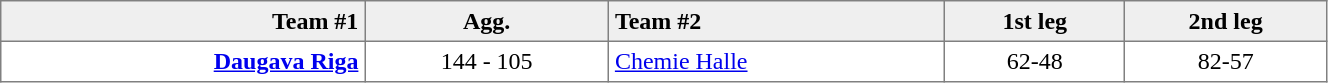<table border=1 cellspacing=0 cellpadding=4 style="border-collapse: collapse;" width=70%>
<tr bgcolor="efefef">
<th align=right>Team #1</th>
<th>Agg.</th>
<th align=left>Team #2</th>
<th>1st leg</th>
<th>2nd leg</th>
</tr>
<tr>
<td align=right><strong><a href='#'>Daugava Riga</a></strong> </td>
<td align=center>144 - 105</td>
<td> <a href='#'>Chemie Halle</a></td>
<td align=center>62-48</td>
<td align=center>82-57</td>
</tr>
</table>
